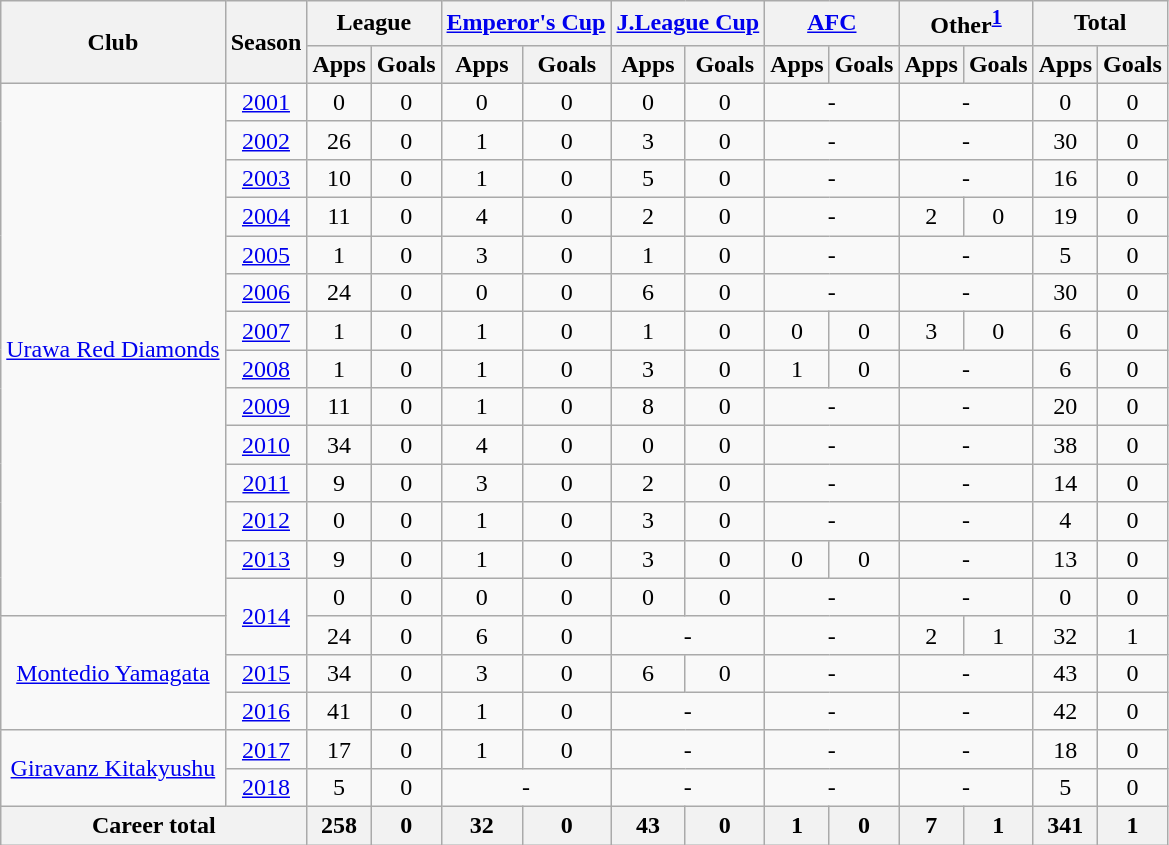<table class="wikitable" style="text-align:center;">
<tr>
<th rowspan="2">Club</th>
<th rowspan="2">Season</th>
<th colspan="2">League</th>
<th colspan="2"><a href='#'>Emperor's Cup</a></th>
<th colspan="2"><a href='#'>J.League Cup</a></th>
<th colspan="2"><a href='#'>AFC</a></th>
<th colspan="2">Other<sup><a href='#'>1</a></sup></th>
<th colspan="2">Total</th>
</tr>
<tr>
<th>Apps</th>
<th>Goals</th>
<th>Apps</th>
<th>Goals</th>
<th>Apps</th>
<th>Goals</th>
<th>Apps</th>
<th>Goals</th>
<th>Apps</th>
<th>Goals</th>
<th>Apps</th>
<th>Goals</th>
</tr>
<tr>
<td rowspan="14"><a href='#'>Urawa Red Diamonds</a></td>
<td><a href='#'>2001</a></td>
<td>0</td>
<td>0</td>
<td>0</td>
<td>0</td>
<td>0</td>
<td>0</td>
<td colspan="2">-</td>
<td colspan="2">-</td>
<td>0</td>
<td>0</td>
</tr>
<tr>
<td><a href='#'>2002</a></td>
<td>26</td>
<td>0</td>
<td>1</td>
<td>0</td>
<td>3</td>
<td>0</td>
<td colspan="2">-</td>
<td colspan="2">-</td>
<td>30</td>
<td>0</td>
</tr>
<tr>
<td><a href='#'>2003</a></td>
<td>10</td>
<td>0</td>
<td>1</td>
<td>0</td>
<td>5</td>
<td>0</td>
<td colspan="2">-</td>
<td colspan="2">-</td>
<td>16</td>
<td>0</td>
</tr>
<tr>
<td><a href='#'>2004</a></td>
<td>11</td>
<td>0</td>
<td>4</td>
<td>0</td>
<td>2</td>
<td>0</td>
<td colspan="2">-</td>
<td>2</td>
<td>0</td>
<td>19</td>
<td>0</td>
</tr>
<tr>
<td><a href='#'>2005</a></td>
<td>1</td>
<td>0</td>
<td>3</td>
<td>0</td>
<td>1</td>
<td>0</td>
<td colspan="2">-</td>
<td colspan="2">-</td>
<td>5</td>
<td>0</td>
</tr>
<tr>
<td><a href='#'>2006</a></td>
<td>24</td>
<td>0</td>
<td>0</td>
<td>0</td>
<td>6</td>
<td>0</td>
<td colspan="2">-</td>
<td colspan="2">-</td>
<td>30</td>
<td>0</td>
</tr>
<tr>
<td><a href='#'>2007</a></td>
<td>1</td>
<td>0</td>
<td>1</td>
<td>0</td>
<td>1</td>
<td>0</td>
<td>0</td>
<td>0</td>
<td>3</td>
<td>0</td>
<td>6</td>
<td>0</td>
</tr>
<tr>
<td><a href='#'>2008</a></td>
<td>1</td>
<td>0</td>
<td>1</td>
<td>0</td>
<td>3</td>
<td>0</td>
<td>1</td>
<td>0</td>
<td colspan="2">-</td>
<td>6</td>
<td>0</td>
</tr>
<tr>
<td><a href='#'>2009</a></td>
<td>11</td>
<td>0</td>
<td>1</td>
<td>0</td>
<td>8</td>
<td>0</td>
<td colspan="2">-</td>
<td colspan="2">-</td>
<td>20</td>
<td>0</td>
</tr>
<tr>
<td><a href='#'>2010</a></td>
<td>34</td>
<td>0</td>
<td>4</td>
<td>0</td>
<td>0</td>
<td>0</td>
<td colspan="2">-</td>
<td colspan="2">-</td>
<td>38</td>
<td>0</td>
</tr>
<tr>
<td><a href='#'>2011</a></td>
<td>9</td>
<td>0</td>
<td>3</td>
<td>0</td>
<td>2</td>
<td>0</td>
<td colspan="2">-</td>
<td colspan="2">-</td>
<td>14</td>
<td>0</td>
</tr>
<tr>
<td><a href='#'>2012</a></td>
<td>0</td>
<td>0</td>
<td>1</td>
<td>0</td>
<td>3</td>
<td>0</td>
<td colspan="2">-</td>
<td colspan="2">-</td>
<td>4</td>
<td>0</td>
</tr>
<tr>
<td><a href='#'>2013</a></td>
<td>9</td>
<td>0</td>
<td>1</td>
<td>0</td>
<td>3</td>
<td>0</td>
<td>0</td>
<td>0</td>
<td colspan="2">-</td>
<td>13</td>
<td>0</td>
</tr>
<tr>
<td rowspan="2"><a href='#'>2014</a></td>
<td>0</td>
<td>0</td>
<td>0</td>
<td>0</td>
<td>0</td>
<td>0</td>
<td colspan="2">-</td>
<td colspan="2">-</td>
<td>0</td>
<td>0</td>
</tr>
<tr>
<td rowspan="3"><a href='#'>Montedio Yamagata</a></td>
<td>24</td>
<td>0</td>
<td>6</td>
<td>0</td>
<td colspan="2">-</td>
<td colspan="2">-</td>
<td>2</td>
<td>1</td>
<td>32</td>
<td>1</td>
</tr>
<tr>
<td><a href='#'>2015</a></td>
<td>34</td>
<td>0</td>
<td>3</td>
<td>0</td>
<td>6</td>
<td>0</td>
<td colspan="2">-</td>
<td colspan="2">-</td>
<td>43</td>
<td>0</td>
</tr>
<tr>
<td><a href='#'>2016</a></td>
<td>41</td>
<td>0</td>
<td>1</td>
<td>0</td>
<td colspan="2">-</td>
<td colspan="2">-</td>
<td colspan="2">-</td>
<td>42</td>
<td>0</td>
</tr>
<tr>
<td rowspan="2"><a href='#'>Giravanz Kitakyushu</a></td>
<td><a href='#'>2017</a></td>
<td>17</td>
<td>0</td>
<td>1</td>
<td>0</td>
<td colspan="2">-</td>
<td colspan="2">-</td>
<td colspan="2">-</td>
<td>18</td>
<td>0</td>
</tr>
<tr>
<td><a href='#'>2018</a></td>
<td>5</td>
<td>0</td>
<td colspan="2">-</td>
<td colspan="2">-</td>
<td colspan="2">-</td>
<td colspan="2">-</td>
<td>5</td>
<td>0</td>
</tr>
<tr>
<th colspan="2">Career total</th>
<th>258</th>
<th>0</th>
<th>32</th>
<th>0</th>
<th>43</th>
<th>0</th>
<th>1</th>
<th>0</th>
<th>7</th>
<th>1</th>
<th>341</th>
<th>1</th>
</tr>
</table>
